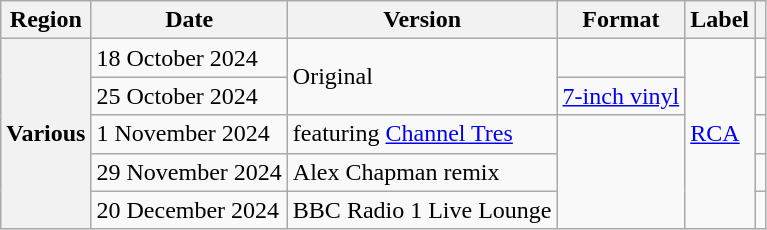<table class="wikitable plainrowheaders">
<tr>
<th scope="col">Region</th>
<th scope="col">Date</th>
<th scope="col">Version</th>
<th scope="col">Format</th>
<th scope="col">Label</th>
<th scope="col"></th>
</tr>
<tr>
<th scope="row" rowspan="5">Various</th>
<td>18 October 2024</td>
<td rowspan="2">Original</td>
<td></td>
<td rowspan="5"><a href='#'>RCA</a></td>
<td style="text-align:center;"></td>
</tr>
<tr>
<td>25 October 2024</td>
<td><a href='#'>7-inch vinyl</a></td>
<td style="text-align:center;"></td>
</tr>
<tr>
<td>1 November 2024</td>
<td>featuring <a href='#'>Channel Tres</a></td>
<td rowspan="3"></td>
<td style="text-align:center;"></td>
</tr>
<tr>
<td>29 November 2024</td>
<td>Alex Chapman remix</td>
<td style="text-align:center;"></td>
</tr>
<tr>
<td>20 December 2024</td>
<td>BBC Radio 1 Live Lounge</td>
<td style="text-align:center;"></td>
</tr>
</table>
